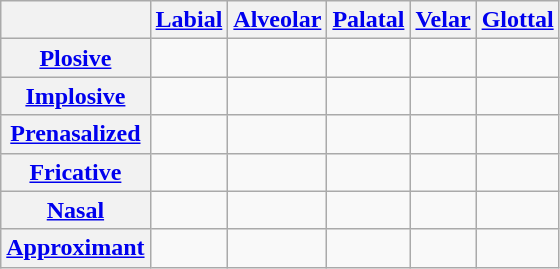<table class="wikitable" style="text-align: center">
<tr>
<th></th>
<th><a href='#'>Labial</a></th>
<th><a href='#'>Alveolar</a></th>
<th><a href='#'>Palatal</a></th>
<th><a href='#'>Velar</a></th>
<th><a href='#'>Glottal</a></th>
</tr>
<tr>
<th><a href='#'>Plosive</a></th>
<td> </td>
<td> </td>
<td></td>
<td> </td>
<td></td>
</tr>
<tr>
<th><a href='#'>Implosive</a></th>
<td></td>
<td></td>
<td></td>
<td></td>
<td></td>
</tr>
<tr>
<th><a href='#'>Prenasalized</a></th>
<td></td>
<td></td>
<td></td>
<td></td>
<td></td>
</tr>
<tr>
<th><a href='#'>Fricative</a></th>
<td></td>
<td></td>
<td></td>
<td></td>
<td></td>
</tr>
<tr>
<th><a href='#'>Nasal</a></th>
<td></td>
<td></td>
<td></td>
<td></td>
<td></td>
</tr>
<tr>
<th><a href='#'>Approximant</a></th>
<td></td>
<td> </td>
<td></td>
<td></td>
<td></td>
</tr>
</table>
